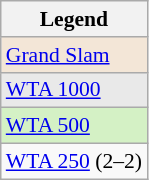<table class="wikitable" style=font-size:90%>
<tr>
<th>Legend</th>
</tr>
<tr style="background:#f3e6d7;">
<td><a href='#'>Grand Slam</a></td>
</tr>
<tr>
<td bgcolor=e9e9e9><a href='#'>WTA 1000</a></td>
</tr>
<tr>
<td bgcolor=d4f1c5><a href='#'>WTA 500</a></td>
</tr>
<tr>
<td><a href='#'>WTA 250</a> (2–2)</td>
</tr>
</table>
